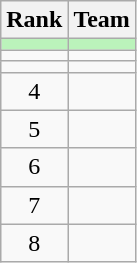<table class=wikitable style="text-align:center;">
<tr>
<th>Rank</th>
<th>Team</th>
</tr>
<tr bgcolor=bbf3bb>
<td></td>
<td align=left></td>
</tr>
<tr>
<td></td>
<td align=left></td>
</tr>
<tr>
<td></td>
<td align=left></td>
</tr>
<tr>
<td>4</td>
<td align=left></td>
</tr>
<tr>
<td>5</td>
<td align=left></td>
</tr>
<tr>
<td>6</td>
<td align=left></td>
</tr>
<tr>
<td>7</td>
<td align=left></td>
</tr>
<tr>
<td>8</td>
<td align=left></td>
</tr>
</table>
